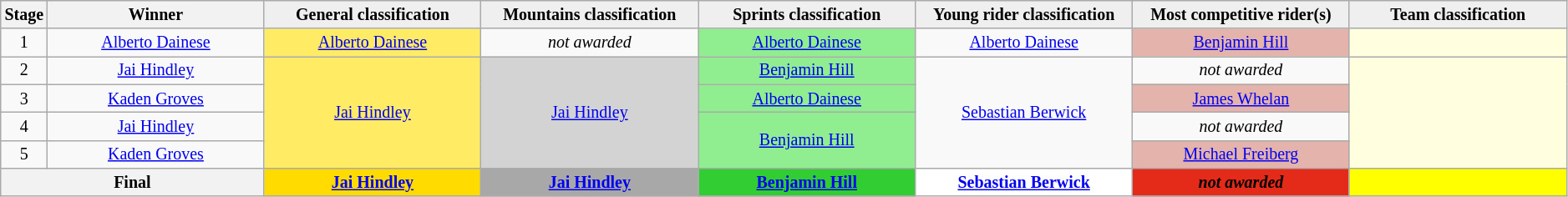<table class="wikitable" style="text-align: center; font-size:smaller;">
<tr style="background:#efefef;">
<th style="width:2%;">Stage</th>
<th style="width:14%;">Winner</th>
<th style="background:#efefef; width:14%;">General classification<br></th>
<th style="background:#efefef; width:14%;">Mountains classification<br></th>
<th style="background:#efefef; width:14%;">Sprints classification<br></th>
<th style="background:#efefef; width:14%;">Young rider classification<br></th>
<th style="background:#efefef; width:14%;">Most competitive rider(s)<br></th>
<th style="background:#efefef; width:14%;">Team classification</th>
</tr>
<tr>
<td>1</td>
<td><a href='#'>Alberto Dainese</a></td>
<td style="background:#FFEB64;"><a href='#'>Alberto Dainese</a></td>
<td><em>not awarded</em></td>
<td style="background:lightgreen;"><a href='#'>Alberto Dainese</a></td>
<td style="background:offwhite;"><a href='#'>Alberto Dainese</a></td>
<td style="background:#E4B3AB;"><a href='#'>Benjamin Hill</a></td>
<td style="background:lightyellow;"></td>
</tr>
<tr>
<td>2</td>
<td><a href='#'>Jai Hindley</a></td>
<td style="background:#FFEB64;" rowspan="4"><a href='#'>Jai Hindley</a></td>
<td style="background:#D3D3D3;" rowspan="4"><a href='#'>Jai Hindley</a></td>
<td style="background:lightgreen;"><a href='#'>Benjamin Hill</a></td>
<td style="background:offwhite;" rowspan="4"><a href='#'>Sebastian Berwick</a></td>
<td><em>not awarded</em></td>
<td style="background:lightyellow;" rowspan="4"></td>
</tr>
<tr>
<td>3</td>
<td><a href='#'>Kaden Groves</a></td>
<td style="background:lightgreen;"><a href='#'>Alberto Dainese</a></td>
<td style="background:#E4B3AB;"><a href='#'>James Whelan</a></td>
</tr>
<tr>
<td>4</td>
<td><a href='#'>Jai Hindley</a></td>
<td style="background:lightgreen;" rowspan="2"><a href='#'>Benjamin Hill</a></td>
<td><em>not awarded</em></td>
</tr>
<tr>
<td>5</td>
<td><a href='#'>Kaden Groves</a></td>
<td style="background:#E4B3AB;"><a href='#'>Michael Freiberg</a></td>
</tr>
<tr>
<th scope=row colspan="2">Final</th>
<th style="background:#FFDB00;"><a href='#'>Jai Hindley</a></th>
<th style="background:#a8a8a8;"><a href='#'>Jai Hindley</a></th>
<th style="background:limegreen;"><a href='#'>Benjamin Hill</a></th>
<th style="background:white;"><a href='#'>Sebastian Berwick</a></th>
<th style="background:#E42A19;"><em>not awarded</em></th>
<th style="background:yellow;"></th>
</tr>
</table>
